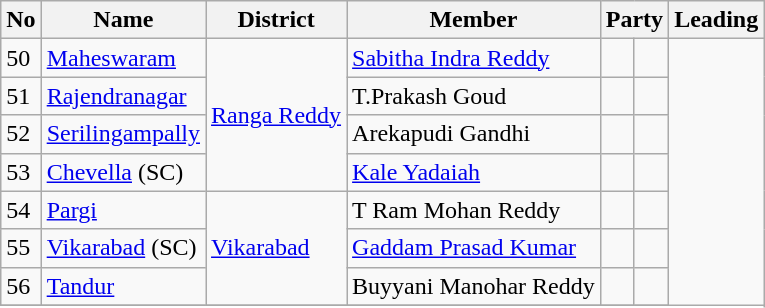<table class="wikitable">
<tr>
<th>No</th>
<th>Name</th>
<th>District</th>
<th>Member</th>
<th colspan=2>Party</th>
<th colspan=2>Leading<br></th>
</tr>
<tr>
<td>50</td>
<td><a href='#'>Maheswaram</a></td>
<td rowspan="4"><a href='#'>Ranga Reddy</a></td>
<td><a href='#'>Sabitha Indra Reddy</a></td>
<td></td>
<td></td>
</tr>
<tr>
<td>51</td>
<td><a href='#'>Rajendranagar</a></td>
<td>T.Prakash Goud</td>
<td></td>
<td></td>
</tr>
<tr>
<td>52</td>
<td><a href='#'>Serilingampally</a></td>
<td>Arekapudi Gandhi</td>
<td></td>
<td></td>
</tr>
<tr>
<td>53</td>
<td><a href='#'>Chevella</a> (SC)</td>
<td><a href='#'>Kale Yadaiah</a></td>
<td></td>
<td></td>
</tr>
<tr>
<td>54</td>
<td><a href='#'>Pargi</a></td>
<td rowspan="3"><a href='#'>Vikarabad</a></td>
<td>T Ram Mohan Reddy</td>
<td></td>
<td></td>
</tr>
<tr>
<td>55</td>
<td><a href='#'>Vikarabad</a> (SC)</td>
<td><a href='#'>Gaddam Prasad Kumar</a></td>
<td></td>
<td></td>
</tr>
<tr>
<td>56</td>
<td><a href='#'>Tandur</a></td>
<td>Buyyani Manohar Reddy</td>
<td></td>
<td></td>
</tr>
<tr>
</tr>
</table>
